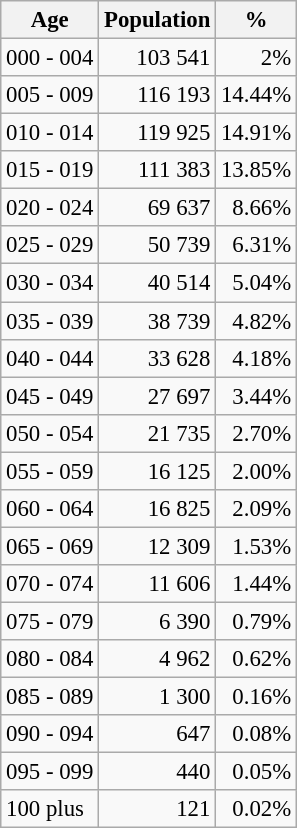<table class="wikitable" style="font-size: 95%; text-align: right">
<tr>
<th>Age</th>
<th>Population</th>
<th>%</th>
</tr>
<tr>
<td align=left>000 - 004</td>
<td>103 541</td>
<td>2%</td>
</tr>
<tr>
<td align=left>005 - 009</td>
<td>116 193</td>
<td>14.44%</td>
</tr>
<tr>
<td align=left>010 - 014</td>
<td>119 925</td>
<td>14.91%</td>
</tr>
<tr>
<td align=left>015 - 019</td>
<td>111 383</td>
<td>13.85%</td>
</tr>
<tr>
<td align=left>020 - 024</td>
<td>69 637</td>
<td>8.66%</td>
</tr>
<tr>
<td align=left>025 - 029</td>
<td>50 739</td>
<td>6.31%</td>
</tr>
<tr>
<td align=left>030 - 034</td>
<td>40 514</td>
<td>5.04%</td>
</tr>
<tr>
<td align=left>035 - 039</td>
<td>38 739</td>
<td>4.82%</td>
</tr>
<tr>
<td align=left>040 - 044</td>
<td>33 628</td>
<td>4.18%</td>
</tr>
<tr>
<td align=left>045 - 049</td>
<td>27 697</td>
<td>3.44%</td>
</tr>
<tr>
<td align=left>050 - 054</td>
<td>21 735</td>
<td>2.70%</td>
</tr>
<tr>
<td align=left>055 - 059</td>
<td>16 125</td>
<td>2.00%</td>
</tr>
<tr>
<td align=left>060 - 064</td>
<td>16 825</td>
<td>2.09%</td>
</tr>
<tr>
<td align=left>065 - 069</td>
<td>12 309</td>
<td>1.53%</td>
</tr>
<tr>
<td align=left>070 - 074</td>
<td>11 606</td>
<td>1.44%</td>
</tr>
<tr>
<td align=left>075 - 079</td>
<td>6 390</td>
<td>0.79%</td>
</tr>
<tr>
<td align=left>080 - 084</td>
<td>4 962</td>
<td>0.62%</td>
</tr>
<tr>
<td align=left>085 - 089</td>
<td>1 300</td>
<td>0.16%</td>
</tr>
<tr>
<td align=left>090 - 094</td>
<td>647</td>
<td>0.08%</td>
</tr>
<tr>
<td align=left>095 - 099</td>
<td>440</td>
<td>0.05%</td>
</tr>
<tr>
<td align=left>100 plus</td>
<td>121</td>
<td>0.02%</td>
</tr>
</table>
